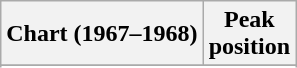<table class="wikitable sortable plainrowheaders" style="text-align:center">
<tr>
<th scope="col">Chart (1967–1968)</th>
<th scope="col">Peak<br>position</th>
</tr>
<tr>
</tr>
<tr>
</tr>
</table>
